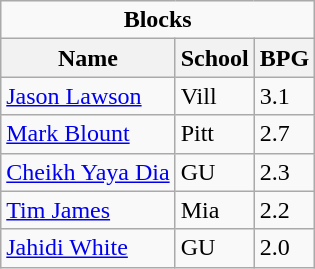<table class="wikitable">
<tr>
<td colspan=3 style="text-align:center;"><strong>Blocks</strong></td>
</tr>
<tr>
<th>Name</th>
<th>School</th>
<th>BPG</th>
</tr>
<tr>
<td><a href='#'>Jason Lawson</a></td>
<td>Vill</td>
<td>3.1</td>
</tr>
<tr>
<td><a href='#'>Mark Blount</a></td>
<td>Pitt</td>
<td>2.7</td>
</tr>
<tr>
<td><a href='#'>Cheikh Yaya Dia</a></td>
<td>GU</td>
<td>2.3</td>
</tr>
<tr>
<td><a href='#'>Tim James</a></td>
<td>Mia</td>
<td>2.2</td>
</tr>
<tr>
<td><a href='#'>Jahidi White</a></td>
<td>GU</td>
<td>2.0</td>
</tr>
</table>
